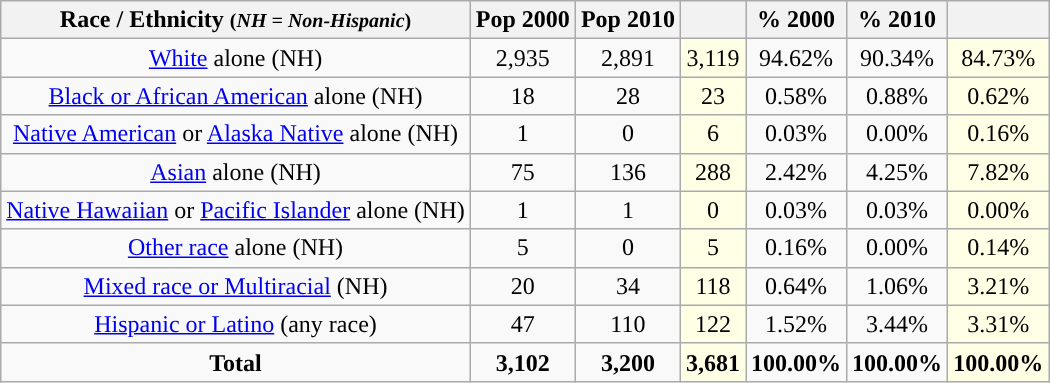<table class="wikitable" style="text-align:center;">
<tr>
<th>Race / Ethnicity <small>(<em>NH = Non-Hispanic</em>)</small></th>
<th>Pop 2000</th>
<th>Pop 2010</th>
<th></th>
<th>% 2000</th>
<th>% 2010</th>
<th></th>
</tr>
<tr>
<td><a href='#'>White</a> alone (NH)</td>
<td>2,935</td>
<td>2,891</td>
<td style='background: #ffffe6;'>3,119</td>
<td>94.62%</td>
<td>90.34%</td>
<td style='background: #ffffe6;'>84.73%</td>
</tr>
<tr>
<td><a href='#'>Black or African American</a> alone (NH)</td>
<td>18</td>
<td>28</td>
<td style='background: #ffffe6;'>23</td>
<td>0.58%</td>
<td>0.88%</td>
<td style='background: #ffffe6;'>0.62%</td>
</tr>
<tr>
<td><a href='#'>Native American</a> or <a href='#'>Alaska Native</a> alone (NH)</td>
<td>1</td>
<td>0</td>
<td style='background: #ffffe6;'>6</td>
<td>0.03%</td>
<td>0.00%</td>
<td style='background: #ffffe6;'>0.16%</td>
</tr>
<tr>
<td><a href='#'>Asian</a> alone (NH)</td>
<td>75</td>
<td>136</td>
<td style='background: #ffffe6;'>288</td>
<td>2.42%</td>
<td>4.25%</td>
<td style='background: #ffffe6;'>7.82%</td>
</tr>
<tr>
<td><a href='#'>Native Hawaiian</a> or <a href='#'>Pacific Islander</a> alone (NH)</td>
<td>1</td>
<td>1</td>
<td style='background: #ffffe6;'>0</td>
<td>0.03%</td>
<td>0.03%</td>
<td style='background: #ffffe6;'>0.00%</td>
</tr>
<tr>
<td><a href='#'>Other race</a> alone (NH)</td>
<td>5</td>
<td>0</td>
<td style='background: #ffffe6;'>5</td>
<td>0.16%</td>
<td>0.00%</td>
<td style='background: #ffffe6;'>0.14%</td>
</tr>
<tr>
<td><a href='#'>Mixed race or Multiracial</a> (NH)</td>
<td>20</td>
<td>34</td>
<td style='background: #ffffe6;'>118</td>
<td>0.64%</td>
<td>1.06%</td>
<td style='background: #ffffe6;'>3.21%</td>
</tr>
<tr>
<td><a href='#'>Hispanic or Latino</a> (any race)</td>
<td>47</td>
<td>110</td>
<td style='background: #ffffe6;'>122</td>
<td>1.52%</td>
<td>3.44%</td>
<td style='background: #ffffe6;'>3.31%</td>
</tr>
<tr>
<td><strong>Total</strong></td>
<td><strong>3,102</strong></td>
<td><strong>3,200</strong></td>
<td style='background: #ffffe6;'><strong>3,681</strong></td>
<td><strong>100.00%</strong></td>
<td><strong>100.00%</strong></td>
<td style='background: #ffffe6;'><strong>100.00%</strong></td>
</tr>
</table>
